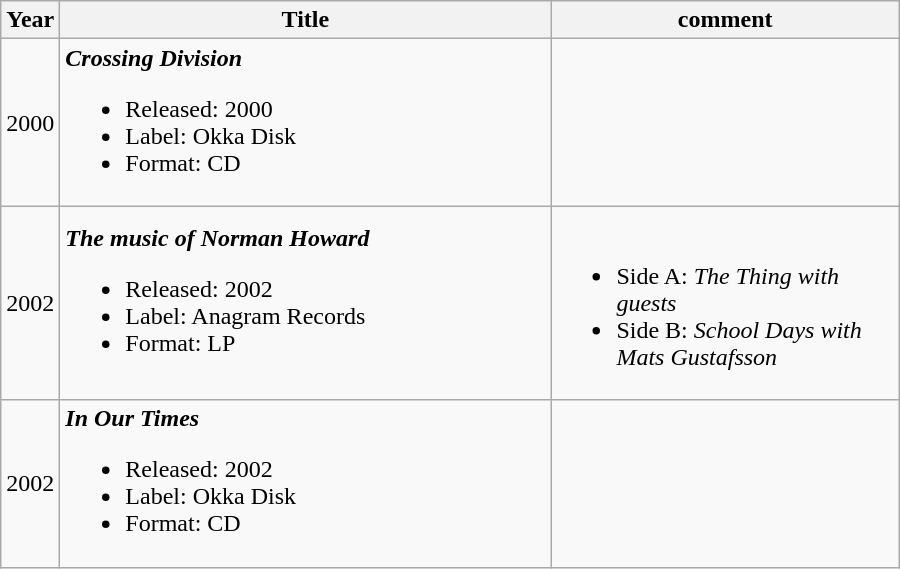<table class="wikitable">
<tr>
<th>Year</th>
<th style="width:225px;">Title</th>
<th style="width:225px;">comment</th>
</tr>
<tr>
<td>2000</td>
<td style="width:20em"><strong><em>Crossing Division</em></strong><br><ul><li>Released: 2000</li><li>Label: Okka Disk </li><li>Format: CD</li></ul></td>
<td></td>
</tr>
<tr>
<td>2002</td>
<td style="width:225px;"><strong><em>The music of Norman Howard</em></strong><br><ul><li>Released: 2002</li><li>Label: Anagram Records </li><li>Format: LP</li></ul></td>
<td style="width:225px;"><br><ul><li>Side A: <em>The Thing with guests</em></li><li>Side B: <em>School Days with Mats Gustafsson</em></li></ul></td>
</tr>
<tr>
<td>2002</td>
<td style="width:20em"><strong><em>In Our Times</em></strong><br><ul><li>Released: 2002</li><li>Label: Okka Disk </li><li>Format: CD</li></ul></td>
<td></td>
</tr>
</table>
